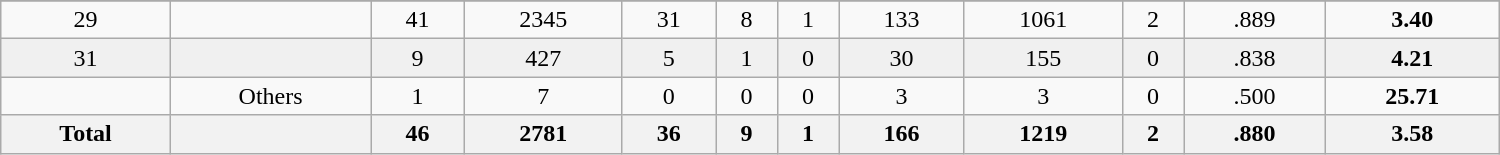<table class="wikitable sortable" width ="1000">
<tr align="center">
</tr>
<tr align="center" bgcolor="">
<td>29</td>
<td></td>
<td>41</td>
<td>2345</td>
<td>31</td>
<td>8</td>
<td>1</td>
<td>133</td>
<td>1061</td>
<td>2</td>
<td>.889</td>
<td><strong>3.40</strong></td>
</tr>
<tr align="center" bgcolor="#f0f0f0">
<td>31</td>
<td></td>
<td>9</td>
<td>427</td>
<td>5</td>
<td>1</td>
<td>0</td>
<td>30</td>
<td>155</td>
<td>0</td>
<td>.838</td>
<td><strong>4.21</strong></td>
</tr>
<tr align="center" bgcolor="">
<td></td>
<td>Others</td>
<td>1</td>
<td>7</td>
<td>0</td>
<td>0</td>
<td>0</td>
<td>3</td>
<td>3</td>
<td>0</td>
<td>.500</td>
<td><strong>25.71</strong></td>
</tr>
<tr>
<th>Total</th>
<th></th>
<th>46</th>
<th>2781</th>
<th>36</th>
<th>9</th>
<th>1</th>
<th>166</th>
<th>1219</th>
<th>2</th>
<th>.880</th>
<th>3.58</th>
</tr>
</table>
